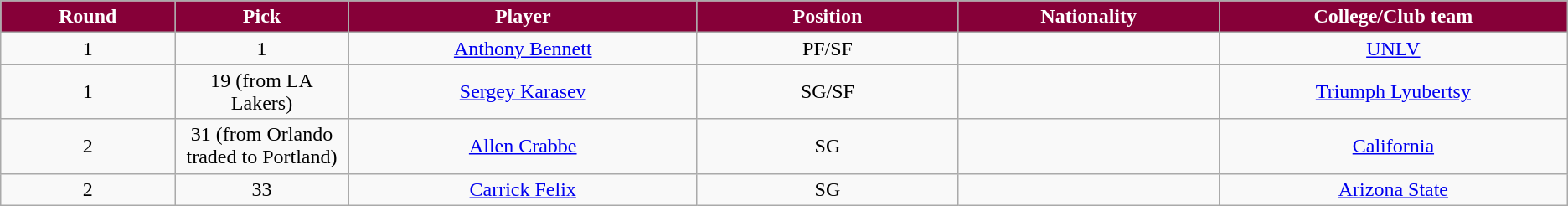<table class="wikitable sortable sortable">
<tr>
<th style="background:#860038; color:#FFFFFF" width="10%">Round</th>
<th style="background:#860038; color:#FFFFFF" width="10%">Pick</th>
<th style="background:#860038; color:#FFFFFF" width="20%">Player</th>
<th style="background:#860038; color:#FFFFFF" width="15%">Position</th>
<th style="background:#860038; color:#FFFFFF" width="15%">Nationality</th>
<th style="background:#860038; color:#FFFFFF" width="20%">College/Club team</th>
</tr>
<tr style="text-align: center">
<td>1</td>
<td>1</td>
<td><a href='#'>Anthony Bennett</a></td>
<td>PF/SF</td>
<td></td>
<td><a href='#'>UNLV</a></td>
</tr>
<tr style="text-align: center">
<td>1</td>
<td>19 (from LA Lakers)</td>
<td><a href='#'>Sergey Karasev</a></td>
<td>SG/SF</td>
<td></td>
<td><a href='#'>Triumph Lyubertsy</a></td>
</tr>
<tr style="text-align: center">
<td>2</td>
<td>31 (from Orlando traded to Portland)</td>
<td><a href='#'>Allen Crabbe</a></td>
<td>SG</td>
<td></td>
<td><a href='#'>California</a></td>
</tr>
<tr style="text-align: center">
<td>2</td>
<td>33</td>
<td><a href='#'>Carrick Felix</a></td>
<td>SG</td>
<td></td>
<td><a href='#'>Arizona State</a></td>
</tr>
</table>
